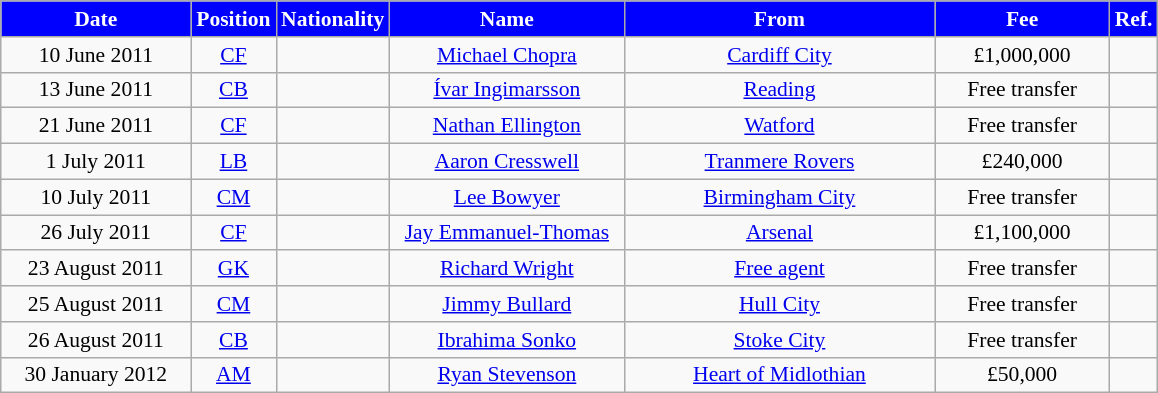<table class="wikitable"  style="text-align:center; font-size:90%; ">
<tr>
<th style="background:blue; color:white; width:120px;">Date</th>
<th style="background:blue; color:white; width:50px;">Position</th>
<th style="background:blue; color:white; width:50px;">Nationality</th>
<th style="background:blue; color:white; width:150px;">Name</th>
<th style="background:blue; color:white; width:200px;">From</th>
<th style="background:blue; color:white; width:110px;">Fee</th>
<th style="background:blue; color:white; width:25px;">Ref.</th>
</tr>
<tr>
<td>10 June 2011</td>
<td><a href='#'>CF</a></td>
<td></td>
<td><a href='#'>Michael Chopra</a></td>
<td> <a href='#'>Cardiff City</a></td>
<td>£1,000,000</td>
<td></td>
</tr>
<tr>
<td>13 June 2011</td>
<td><a href='#'>CB</a></td>
<td></td>
<td><a href='#'>Ívar Ingimarsson</a></td>
<td> <a href='#'>Reading</a></td>
<td>Free transfer</td>
<td></td>
</tr>
<tr>
<td>21 June 2011</td>
<td><a href='#'>CF</a></td>
<td></td>
<td><a href='#'>Nathan Ellington</a></td>
<td> <a href='#'>Watford</a></td>
<td>Free transfer</td>
<td></td>
</tr>
<tr>
<td>1 July 2011</td>
<td><a href='#'>LB</a></td>
<td></td>
<td><a href='#'>Aaron Cresswell</a></td>
<td> <a href='#'>Tranmere Rovers</a></td>
<td>£240,000</td>
<td></td>
</tr>
<tr>
<td>10 July 2011</td>
<td><a href='#'>CM</a></td>
<td></td>
<td><a href='#'>Lee Bowyer</a></td>
<td> <a href='#'>Birmingham City</a></td>
<td>Free transfer</td>
<td></td>
</tr>
<tr>
<td>26 July 2011</td>
<td><a href='#'>CF</a></td>
<td></td>
<td><a href='#'>Jay Emmanuel-Thomas</a></td>
<td> <a href='#'>Arsenal</a></td>
<td>£1,100,000</td>
<td></td>
</tr>
<tr>
<td>23 August 2011</td>
<td><a href='#'>GK</a></td>
<td></td>
<td><a href='#'>Richard Wright</a></td>
<td><a href='#'>Free agent</a></td>
<td>Free transfer</td>
<td></td>
</tr>
<tr>
<td>25 August 2011</td>
<td><a href='#'>CM</a></td>
<td></td>
<td><a href='#'>Jimmy Bullard</a></td>
<td> <a href='#'>Hull City</a></td>
<td>Free transfer</td>
<td></td>
</tr>
<tr>
<td>26 August 2011</td>
<td><a href='#'>CB</a></td>
<td></td>
<td><a href='#'>Ibrahima Sonko</a></td>
<td> <a href='#'>Stoke City</a></td>
<td>Free transfer</td>
<td></td>
</tr>
<tr>
<td>30 January 2012</td>
<td><a href='#'>AM</a></td>
<td></td>
<td><a href='#'>Ryan Stevenson</a></td>
<td> <a href='#'>Heart of Midlothian</a></td>
<td>£50,000</td>
<td></td>
</tr>
</table>
